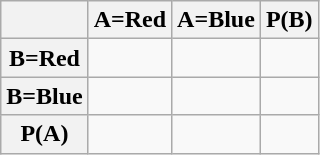<table class="wikitable">
<tr>
<th></th>
<th>A=Red</th>
<th>A=Blue</th>
<th>P(B)</th>
</tr>
<tr>
<th>B=Red</th>
<td></td>
<td></td>
<td></td>
</tr>
<tr>
<th>B=Blue</th>
<td></td>
<td></td>
<td></td>
</tr>
<tr>
<th>P(A)</th>
<td></td>
<td></td>
<td></td>
</tr>
</table>
